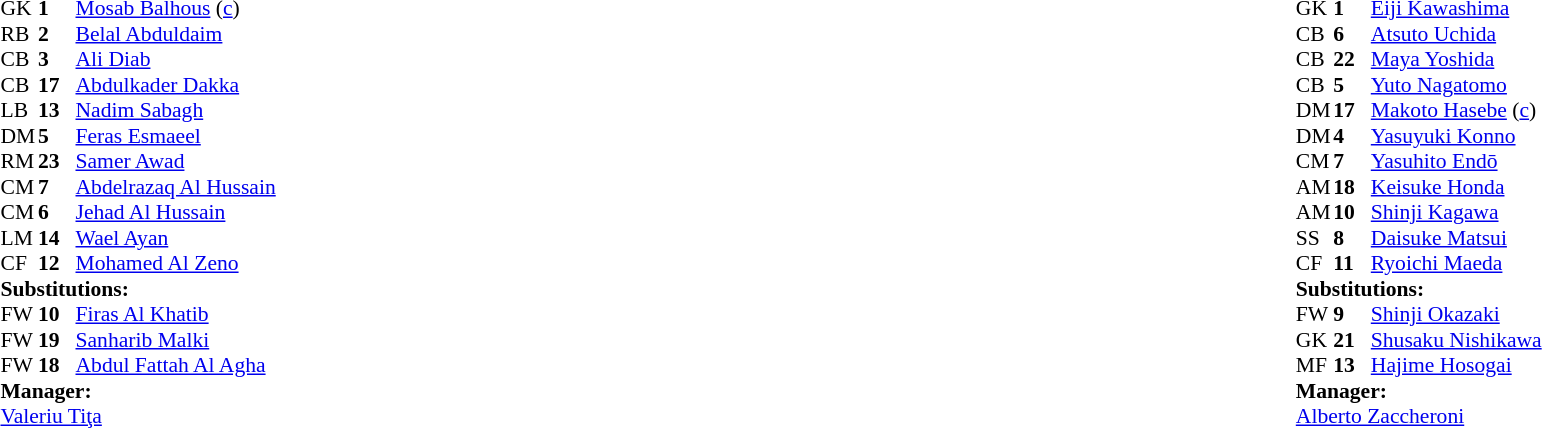<table width="100%">
<tr>
<td valign="top" width="50%"><br><table style="font-size: 90%" cellspacing="0" cellpadding="0">
<tr>
<th width="25"></th>
<th width="25"></th>
</tr>
<tr>
<td>GK</td>
<td><strong>1</strong></td>
<td><a href='#'>Mosab Balhous</a> (<a href='#'>c</a>)</td>
</tr>
<tr>
<td>RB</td>
<td><strong>2</strong></td>
<td><a href='#'>Belal Abduldaim</a></td>
</tr>
<tr>
<td>CB</td>
<td><strong>3</strong></td>
<td><a href='#'>Ali Diab</a></td>
<td></td>
</tr>
<tr>
<td>CB</td>
<td><strong>17</strong></td>
<td><a href='#'>Abdulkader Dakka</a></td>
<td></td>
</tr>
<tr>
<td>LB</td>
<td><strong>13</strong></td>
<td><a href='#'>Nadim Sabagh</a></td>
<td></td>
</tr>
<tr>
<td>DM</td>
<td><strong>5</strong></td>
<td><a href='#'>Feras Esmaeel</a></td>
</tr>
<tr>
<td>RM</td>
<td><strong>23</strong></td>
<td><a href='#'>Samer Awad</a></td>
<td></td>
<td></td>
</tr>
<tr>
<td>CM</td>
<td><strong>7</strong></td>
<td><a href='#'>Abdelrazaq Al Hussain</a></td>
</tr>
<tr>
<td>CM</td>
<td><strong>6</strong></td>
<td><a href='#'>Jehad Al Hussain</a></td>
<td></td>
<td></td>
</tr>
<tr>
<td>LM</td>
<td><strong>14</strong></td>
<td><a href='#'>Wael Ayan</a></td>
</tr>
<tr>
<td>CF</td>
<td><strong>12</strong></td>
<td><a href='#'>Mohamed Al Zeno</a></td>
<td></td>
<td></td>
</tr>
<tr>
<td colspan=3><strong>Substitutions:</strong></td>
</tr>
<tr>
<td>FW</td>
<td><strong>10</strong></td>
<td><a href='#'>Firas Al Khatib</a></td>
<td></td>
<td></td>
</tr>
<tr>
<td>FW</td>
<td><strong>19</strong></td>
<td><a href='#'>Sanharib Malki</a></td>
<td></td>
<td></td>
</tr>
<tr>
<td>FW</td>
<td><strong>18</strong></td>
<td><a href='#'>Abdul Fattah Al Agha</a></td>
<td></td>
<td></td>
</tr>
<tr>
<td colspan=3><strong>Manager:</strong></td>
</tr>
<tr>
<td colspan=3> <a href='#'>Valeriu Tiţa</a></td>
</tr>
</table>
</td>
<td valign="top"></td>
<td valign="top" width="50%"><br><table style="font-size: 90%" cellspacing="0" cellpadding="0" align="center">
<tr>
<th width=25></th>
<th width=25></th>
</tr>
<tr>
<td>GK</td>
<td><strong>1</strong></td>
<td><a href='#'>Eiji Kawashima</a></td>
<td></td>
</tr>
<tr>
<td>CB</td>
<td><strong>6</strong></td>
<td><a href='#'>Atsuto Uchida</a></td>
<td></td>
</tr>
<tr>
<td>CB</td>
<td><strong>22</strong></td>
<td><a href='#'>Maya Yoshida</a></td>
<td></td>
</tr>
<tr>
<td>CB</td>
<td><strong>5</strong></td>
<td><a href='#'>Yuto Nagatomo</a></td>
</tr>
<tr>
<td>DM</td>
<td><strong>17</strong></td>
<td><a href='#'>Makoto Hasebe</a> (<a href='#'>c</a>)</td>
</tr>
<tr>
<td>DM</td>
<td><strong>4</strong></td>
<td><a href='#'>Yasuyuki Konno</a></td>
</tr>
<tr>
<td>CM</td>
<td><strong>7</strong></td>
<td><a href='#'>Yasuhito Endō</a></td>
</tr>
<tr>
<td>AM</td>
<td><strong>18</strong></td>
<td><a href='#'>Keisuke Honda</a></td>
</tr>
<tr>
<td>AM</td>
<td><strong>10</strong></td>
<td><a href='#'>Shinji Kagawa</a></td>
<td></td>
<td></td>
</tr>
<tr>
<td>SS</td>
<td><strong>8</strong></td>
<td><a href='#'>Daisuke Matsui</a></td>
<td></td>
<td></td>
</tr>
<tr>
<td>CF</td>
<td><strong>11</strong></td>
<td><a href='#'>Ryoichi Maeda</a></td>
<td></td>
<td></td>
</tr>
<tr>
<td colspan=3><strong>Substitutions:</strong></td>
</tr>
<tr>
<td>FW</td>
<td><strong>9</strong></td>
<td><a href='#'>Shinji Okazaki</a></td>
<td></td>
<td></td>
</tr>
<tr>
<td>GK</td>
<td><strong>21</strong></td>
<td><a href='#'>Shusaku Nishikawa</a></td>
<td></td>
<td></td>
</tr>
<tr>
<td>MF</td>
<td><strong>13</strong></td>
<td><a href='#'>Hajime Hosogai</a></td>
<td></td>
<td></td>
</tr>
<tr>
<td colspan=3><strong>Manager:</strong></td>
</tr>
<tr>
<td colspan=3> <a href='#'>Alberto Zaccheroni</a></td>
</tr>
</table>
</td>
</tr>
</table>
